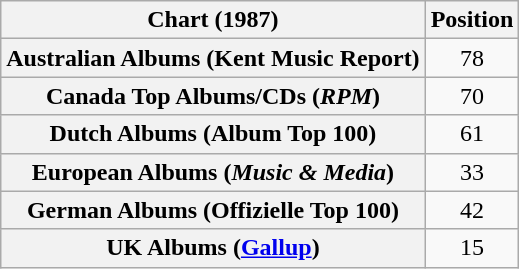<table class="wikitable sortable plainrowheaders" style="text-align:center">
<tr>
<th scope="col">Chart (1987)</th>
<th scope="col">Position</th>
</tr>
<tr>
<th scope="row">Australian Albums (Kent Music Report)</th>
<td>78</td>
</tr>
<tr>
<th scope="row">Canada Top Albums/CDs (<em>RPM</em>)</th>
<td>70</td>
</tr>
<tr>
<th scope="row">Dutch Albums (Album Top 100)</th>
<td>61</td>
</tr>
<tr>
<th scope="row">European Albums (<em>Music & Media</em>)</th>
<td>33</td>
</tr>
<tr>
<th scope="row">German Albums (Offizielle Top 100)</th>
<td>42</td>
</tr>
<tr>
<th scope="row">UK Albums (<a href='#'>Gallup</a>)</th>
<td>15</td>
</tr>
</table>
